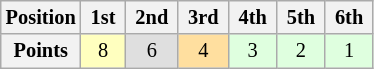<table class="wikitable" style="font-size:85%; text-align:center">
<tr>
<th>Position</th>
<th> 1st </th>
<th> 2nd </th>
<th> 3rd </th>
<th> 4th </th>
<th> 5th </th>
<th> 6th </th>
</tr>
<tr>
<th>Points</th>
<td style="background:#ffffbf;">8</td>
<td style="background:#dfdfdf;">6</td>
<td style="background:#ffdf9f;">4</td>
<td style="background:#dfffdf;">3</td>
<td style="background:#dfffdf;">2</td>
<td style="background:#dfffdf;">1</td>
</tr>
</table>
